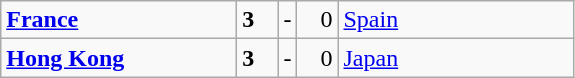<table class="wikitable">
<tr>
<td width=150> <strong><a href='#'>France</a></strong></td>
<td style="width:20px; text-align:left;"><strong>3</strong></td>
<td>-</td>
<td style="width:20px; text-align:right;">0</td>
<td width=150> <a href='#'>Spain</a></td>
</tr>
<tr>
<td> <strong><a href='#'>Hong Kong</a></strong></td>
<td style="text-align:left;"><strong>3</strong></td>
<td>-</td>
<td style="text-align:right;">0</td>
<td> <a href='#'>Japan</a></td>
</tr>
</table>
